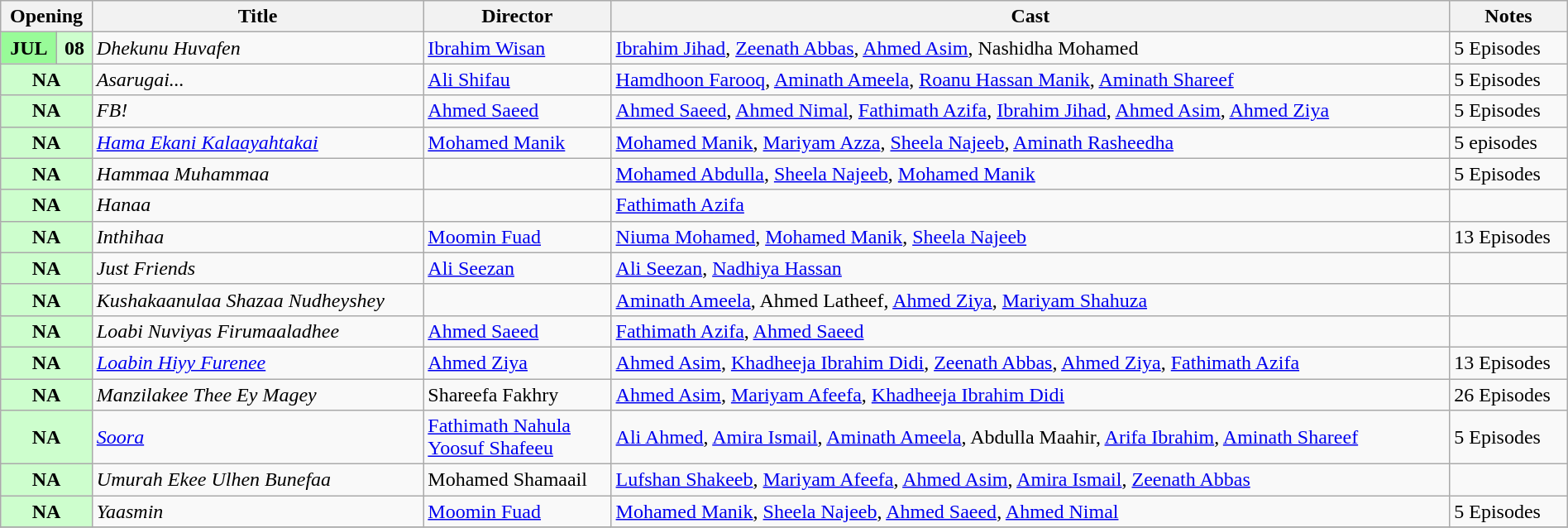<table class="wikitable plainrowheaders" width="100%">
<tr>
<th scope="col" colspan="2">Opening</th>
<th scope="col">Title</th>
<th scope="col">Director</th>
<th scope="col">Cast</th>
<th scope="col">Notes</th>
</tr>
<tr>
<td style="text-align:center; background:#98fb98; textcolor:#000;"><strong>JUL</strong></td>
<td style="text-align:center; textcolor:#000; background:#cdfecd;"><strong>08</strong></td>
<td><em>Dhekunu Huvafen</em></td>
<td><a href='#'>Ibrahim Wisan</a></td>
<td><a href='#'>Ibrahim Jihad</a>, <a href='#'>Zeenath Abbas</a>, <a href='#'>Ahmed Asim</a>, Nashidha Mohamed</td>
<td>5 Episodes</td>
</tr>
<tr>
<td style="text-align:center; textcolor:#000; background:#cdfecd;" colspan="2"><strong>NA</strong></td>
<td><em>Asarugai...</em></td>
<td><a href='#'>Ali Shifau</a></td>
<td><a href='#'>Hamdhoon Farooq</a>, <a href='#'>Aminath Ameela</a>, <a href='#'>Roanu Hassan Manik</a>, <a href='#'>Aminath Shareef</a></td>
<td>5 Episodes</td>
</tr>
<tr>
<td style="text-align:center; textcolor:#000; background:#cdfecd;" colspan="2"><strong>NA</strong></td>
<td><em>FB!</em></td>
<td><a href='#'>Ahmed Saeed</a></td>
<td><a href='#'>Ahmed Saeed</a>, <a href='#'>Ahmed Nimal</a>, <a href='#'>Fathimath Azifa</a>, <a href='#'>Ibrahim Jihad</a>, <a href='#'>Ahmed Asim</a>, <a href='#'>Ahmed Ziya</a></td>
<td>5 Episodes</td>
</tr>
<tr>
<td style="text-align:center; textcolor:#000; background:#cdfecd;" colspan="2"><strong>NA</strong></td>
<td><em><a href='#'>Hama Ekani Kalaayahtakai</a></em></td>
<td><a href='#'>Mohamed Manik</a></td>
<td><a href='#'>Mohamed Manik</a>, <a href='#'>Mariyam Azza</a>, <a href='#'>Sheela Najeeb</a>, <a href='#'>Aminath Rasheedha</a></td>
<td>5 episodes</td>
</tr>
<tr>
<td style="text-align:center; textcolor:#000; background:#cdfecd;" colspan="2"><strong>NA</strong></td>
<td><em>Hammaa Muhammaa</em></td>
<td></td>
<td><a href='#'>Mohamed Abdulla</a>, <a href='#'>Sheela Najeeb</a>, <a href='#'>Mohamed Manik</a></td>
<td>5 Episodes</td>
</tr>
<tr>
<td style="text-align:center; textcolor:#000; background:#cdfecd;" colspan="2"><strong>NA</strong></td>
<td><em>Hanaa</em></td>
<td></td>
<td><a href='#'>Fathimath Azifa</a></td>
<td></td>
</tr>
<tr>
<td style="text-align:center; textcolor:#000; background:#cdfecd;" colspan="2"><strong>NA</strong></td>
<td><em>Inthihaa</em></td>
<td><a href='#'>Moomin Fuad</a></td>
<td><a href='#'>Niuma Mohamed</a>, <a href='#'>Mohamed Manik</a>, <a href='#'>Sheela Najeeb</a></td>
<td>13 Episodes</td>
</tr>
<tr>
<td style="text-align:center; textcolor:#000; background:#cdfecd;" colspan="2"><strong>NA</strong></td>
<td><em>Just Friends</em></td>
<td><a href='#'>Ali Seezan</a></td>
<td><a href='#'>Ali Seezan</a>, <a href='#'>Nadhiya Hassan</a></td>
<td></td>
</tr>
<tr>
<td style="text-align:center; textcolor:#000; background:#cdfecd;" colspan="2"><strong>NA</strong></td>
<td><em>Kushakaanulaa Shazaa Nudheyshey</em></td>
<td></td>
<td><a href='#'>Aminath Ameela</a>, Ahmed Latheef, <a href='#'>Ahmed Ziya</a>, <a href='#'>Mariyam Shahuza</a></td>
<td></td>
</tr>
<tr>
<td style="text-align:center; textcolor:#000; background:#cdfecd;" colspan="2"><strong>NA</strong></td>
<td><em>Loabi Nuviyas Firumaaladhee</em></td>
<td><a href='#'>Ahmed Saeed</a></td>
<td><a href='#'>Fathimath Azifa</a>, <a href='#'>Ahmed Saeed</a></td>
<td></td>
</tr>
<tr>
<td colspan="2" style="text-align:center; textcolor:#000; background:#cdfecd;"><strong>NA</strong></td>
<td><em><a href='#'>Loabin Hiyy Furenee</a></em></td>
<td><a href='#'>Ahmed Ziya</a></td>
<td><a href='#'>Ahmed Asim</a>, <a href='#'>Khadheeja Ibrahim Didi</a>, <a href='#'>Zeenath Abbas</a>, <a href='#'>Ahmed Ziya</a>, <a href='#'>Fathimath Azifa</a></td>
<td>13 Episodes</td>
</tr>
<tr>
<td style="text-align:center; textcolor:#000; background:#cdfecd;" colspan="2"><strong>NA</strong></td>
<td><em>Manzilakee Thee Ey Magey</em></td>
<td>Shareefa Fakhry</td>
<td><a href='#'>Ahmed Asim</a>, <a href='#'>Mariyam Afeefa</a>, <a href='#'>Khadheeja Ibrahim Didi</a></td>
<td>26 Episodes</td>
</tr>
<tr>
<td style="text-align:center; textcolor:#000; background:#cdfecd;" colspan="2"><strong>NA</strong></td>
<td><em><a href='#'>Soora</a></em></td>
<td><a href='#'>Fathimath Nahula</a><br><a href='#'>Yoosuf Shafeeu</a></td>
<td><a href='#'>Ali Ahmed</a>, <a href='#'>Amira Ismail</a>, <a href='#'>Aminath Ameela</a>, Abdulla Maahir, <a href='#'>Arifa Ibrahim</a>, <a href='#'>Aminath Shareef</a></td>
<td>5 Episodes</td>
</tr>
<tr>
<td style="text-align:center; textcolor:#000; background:#cdfecd;" colspan="2"><strong>NA</strong></td>
<td><em>Umurah Ekee Ulhen Bunefaa</em></td>
<td>Mohamed Shamaail</td>
<td><a href='#'>Lufshan Shakeeb</a>, <a href='#'>Mariyam Afeefa</a>, <a href='#'>Ahmed Asim</a>, <a href='#'>Amira Ismail</a>, <a href='#'>Zeenath Abbas</a></td>
<td></td>
</tr>
<tr>
<td style="text-align:center; textcolor:#000; background:#cdfecd;" colspan="2"><strong>NA</strong></td>
<td><em>Yaasmin</em></td>
<td><a href='#'>Moomin Fuad</a></td>
<td><a href='#'>Mohamed Manik</a>, <a href='#'>Sheela Najeeb</a>, <a href='#'>Ahmed Saeed</a>, <a href='#'>Ahmed Nimal</a></td>
<td>5 Episodes</td>
</tr>
<tr>
</tr>
</table>
